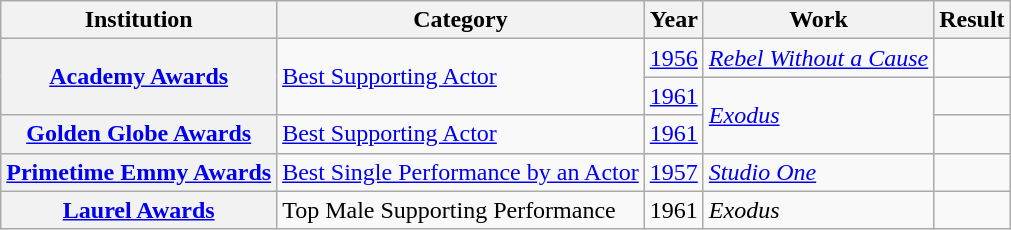<table class="wikitable sortable">
<tr>
<th>Institution</th>
<th>Category</th>
<th>Year</th>
<th>Work</th>
<th>Result</th>
</tr>
<tr>
<th rowspan="2"><a href='#'>Academy Awards</a></th>
<td rowspan="2"><a href='#'>Best Supporting Actor</a></td>
<td><a href='#'>1956</a></td>
<td><em><a href='#'>Rebel Without a Cause</a></em></td>
<td></td>
</tr>
<tr>
<td><a href='#'>1961</a></td>
<td rowspan="2"><em><a href='#'>Exodus</a></em></td>
<td></td>
</tr>
<tr>
<th><a href='#'>Golden Globe Awards</a></th>
<td><a href='#'>Best Supporting Actor</a></td>
<td><a href='#'>1961</a></td>
<td></td>
</tr>
<tr>
<th><a href='#'>Primetime Emmy Awards</a></th>
<td><a href='#'>Best Single Performance by an Actor</a></td>
<td><a href='#'>1957</a></td>
<td><em><a href='#'>Studio One</a></em></td>
<td></td>
</tr>
<tr>
<th><a href='#'>Laurel Awards</a></th>
<td>Top Male Supporting Performance</td>
<td>1961</td>
<td><em>Exodus</em></td>
<td></td>
</tr>
</table>
